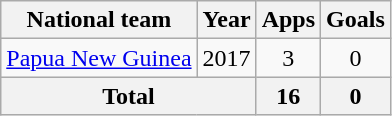<table class="wikitable" style="text-align:center">
<tr>
<th>National team</th>
<th>Year</th>
<th>Apps</th>
<th>Goals</th>
</tr>
<tr>
<td><a href='#'>Papua New Guinea</a></td>
<td>2017</td>
<td>3</td>
<td>0</td>
</tr>
<tr>
<th colspan="2">Total</th>
<th>16</th>
<th>0</th>
</tr>
</table>
